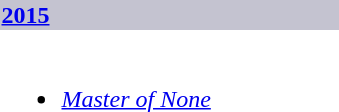<table class="collapsible collapsed">
<tr>
<th style="width:14em; background:#C4C3D0; text-align:left"><a href='#'>2015</a></th>
</tr>
<tr>
<td colspan=2><br><ul><li><em><a href='#'>Master of None</a></em></li></ul></td>
</tr>
</table>
